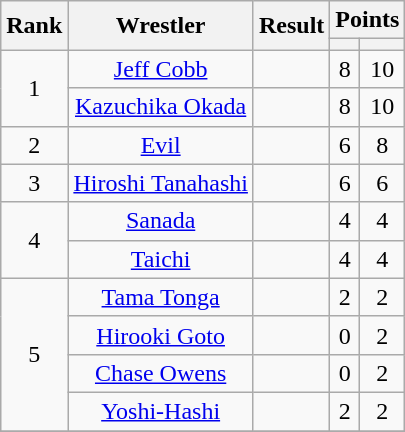<table class="wikitable mw-collapsible mw-collapsed" plainrowheaders sortable" style="text-align: center">
<tr>
<th scope="col" rowspan="2">Rank</th>
<th scope="col" rowspan="2">Wrestler</th>
<th scope="col" rowspan="2">Result</th>
<th scope="col" colspan="2">Points</th>
</tr>
<tr>
<th></th>
<th></th>
</tr>
<tr>
<td rowspan="2">1</td>
<td><a href='#'>Jeff Cobb</a></td>
<td></td>
<td>8</td>
<td>10</td>
</tr>
<tr>
<td><a href='#'>Kazuchika Okada</a></td>
<td></td>
<td>8</td>
<td>10</td>
</tr>
<tr>
<td rowspan="1">2</td>
<td><a href='#'>Evil</a></td>
<td></td>
<td>6</td>
<td>8</td>
</tr>
<tr>
<td rowspan="1">3</td>
<td><a href='#'>Hiroshi Tanahashi</a></td>
<td></td>
<td>6</td>
<td>6</td>
</tr>
<tr>
<td rowspan="2">4</td>
<td><a href='#'>Sanada</a></td>
<td></td>
<td>4</td>
<td>4</td>
</tr>
<tr>
<td><a href='#'>Taichi</a></td>
<td></td>
<td>4</td>
<td>4</td>
</tr>
<tr>
<td rowspan="4">5</td>
<td><a href='#'>Tama Tonga</a></td>
<td></td>
<td>2</td>
<td>2</td>
</tr>
<tr>
<td><a href='#'>Hirooki Goto</a></td>
<td></td>
<td>0</td>
<td>2</td>
</tr>
<tr>
<td><a href='#'>Chase Owens</a></td>
<td></td>
<td>0</td>
<td>2</td>
</tr>
<tr>
<td><a href='#'>Yoshi-Hashi</a></td>
<td></td>
<td>2</td>
<td>2</td>
</tr>
<tr>
</tr>
</table>
